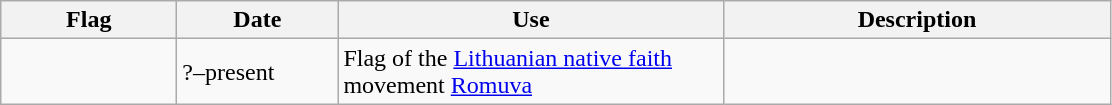<table class="wikitable">
<tr>
<th style="width:110px">Flag</th>
<th style="width:100px">Date</th>
<th style="width:250px">Use</th>
<th style="width:250px">Description</th>
</tr>
<tr>
<td></td>
<td>?–present</td>
<td>Flag of the <a href='#'>Lithuanian native faith</a> movement <a href='#'>Romuva</a></td>
<td></td>
</tr>
</table>
